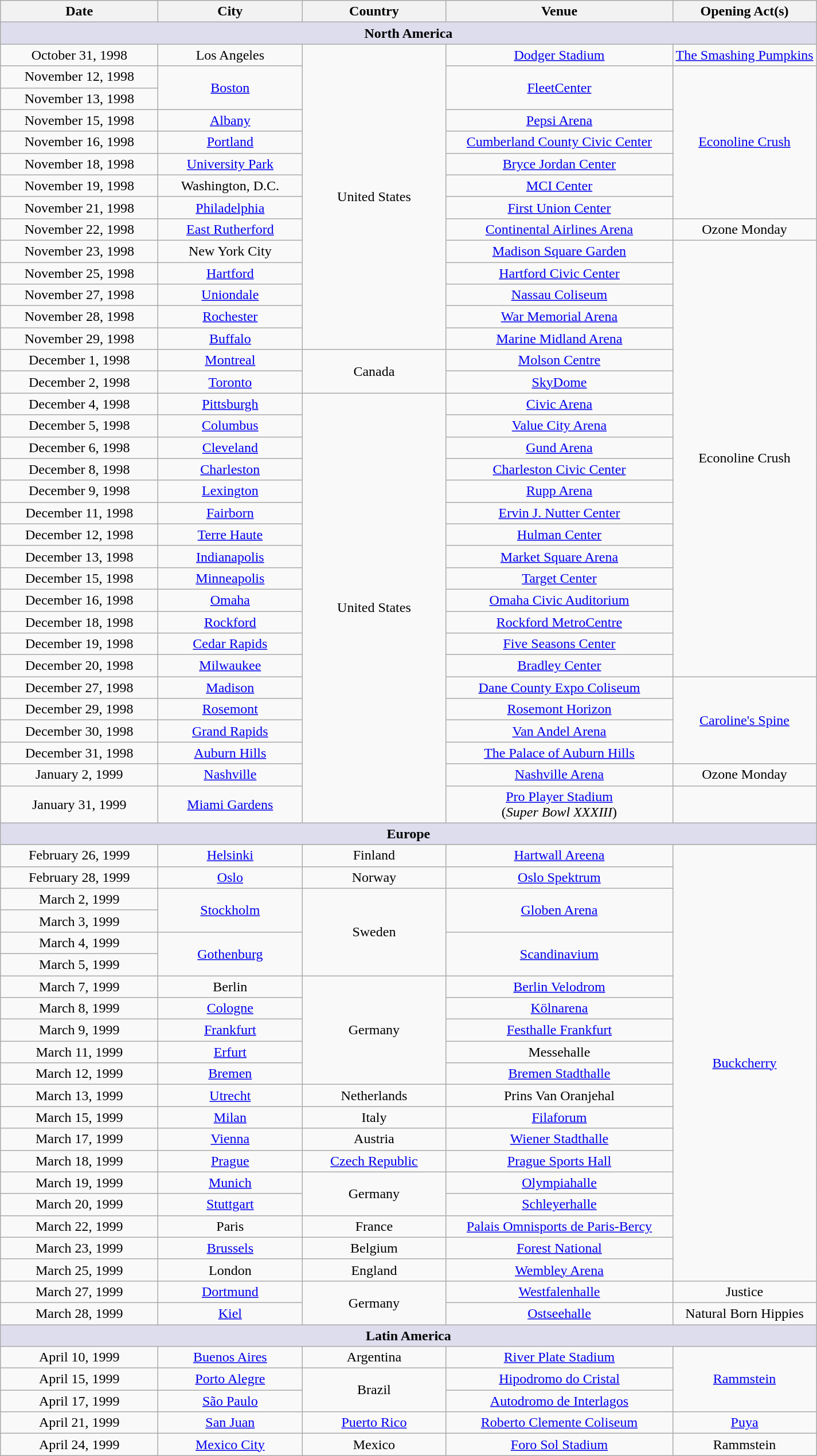<table class="wikitable plainrowheaders" style="text-align:center;">
<tr>
<th scope="col" style="width:11em;">Date</th>
<th scope="col" style="width:10em;">City</th>
<th scope="col" style="width:10em;">Country</th>
<th scope="col" style="width:16em;">Venue</th>
<th scope="col" style="width:10em;">Opening Act(s)</th>
</tr>
<tr bgcolor="#DDDDDD">
<th style="background:#dde;" colspan="5">North America</th>
</tr>
<tr>
<td>October 31, 1998</td>
<td>Los Angeles</td>
<td rowspan="14">United States</td>
<td><a href='#'>Dodger Stadium</a></td>
<td><a href='#'>The Smashing Pumpkins</a></td>
</tr>
<tr>
<td>November 12, 1998</td>
<td rowspan="2"><a href='#'>Boston</a></td>
<td rowspan="2"><a href='#'>FleetCenter</a></td>
<td rowspan="7"><a href='#'>Econoline Crush</a></td>
</tr>
<tr>
<td>November 13, 1998</td>
</tr>
<tr>
<td>November 15, 1998</td>
<td><a href='#'>Albany</a></td>
<td><a href='#'>Pepsi Arena</a></td>
</tr>
<tr>
<td>November 16, 1998</td>
<td><a href='#'>Portland</a></td>
<td><a href='#'>Cumberland County Civic Center</a></td>
</tr>
<tr>
<td>November 18, 1998</td>
<td><a href='#'>University Park</a></td>
<td><a href='#'>Bryce Jordan Center</a></td>
</tr>
<tr>
<td>November 19, 1998</td>
<td>Washington, D.C.</td>
<td><a href='#'>MCI Center</a></td>
</tr>
<tr>
<td>November 21, 1998</td>
<td><a href='#'>Philadelphia</a></td>
<td><a href='#'>First Union Center</a></td>
</tr>
<tr>
<td>November 22, 1998</td>
<td><a href='#'>East Rutherford</a></td>
<td><a href='#'>Continental Airlines Arena</a></td>
<td>Ozone Monday</td>
</tr>
<tr>
<td>November 23, 1998</td>
<td>New York City</td>
<td><a href='#'>Madison Square Garden</a></td>
<td rowspan="20">Econoline Crush</td>
</tr>
<tr>
<td>November 25, 1998</td>
<td><a href='#'>Hartford</a></td>
<td><a href='#'>Hartford Civic Center</a></td>
</tr>
<tr>
<td>November 27, 1998</td>
<td><a href='#'>Uniondale</a></td>
<td><a href='#'>Nassau Coliseum</a></td>
</tr>
<tr>
<td>November 28, 1998</td>
<td><a href='#'>Rochester</a></td>
<td><a href='#'>War Memorial Arena</a></td>
</tr>
<tr>
<td>November 29, 1998</td>
<td><a href='#'>Buffalo</a></td>
<td><a href='#'>Marine Midland Arena</a></td>
</tr>
<tr>
<td>December 1, 1998</td>
<td><a href='#'>Montreal</a></td>
<td rowspan="2">Canada</td>
<td><a href='#'>Molson Centre</a></td>
</tr>
<tr>
<td>December 2, 1998</td>
<td><a href='#'>Toronto</a></td>
<td><a href='#'>SkyDome</a></td>
</tr>
<tr>
<td>December 4, 1998</td>
<td><a href='#'>Pittsburgh</a></td>
<td rowspan="19">United States</td>
<td><a href='#'>Civic Arena</a></td>
</tr>
<tr>
<td>December 5, 1998</td>
<td><a href='#'>Columbus</a></td>
<td><a href='#'>Value City Arena</a></td>
</tr>
<tr>
<td>December 6, 1998</td>
<td><a href='#'>Cleveland</a></td>
<td><a href='#'>Gund Arena</a></td>
</tr>
<tr>
<td>December 8, 1998</td>
<td><a href='#'>Charleston</a></td>
<td><a href='#'>Charleston Civic Center</a></td>
</tr>
<tr>
<td>December 9, 1998</td>
<td><a href='#'>Lexington</a></td>
<td><a href='#'>Rupp Arena</a></td>
</tr>
<tr>
<td>December 11, 1998</td>
<td><a href='#'>Fairborn</a></td>
<td><a href='#'>Ervin J. Nutter Center</a></td>
</tr>
<tr>
<td>December 12, 1998</td>
<td><a href='#'>Terre Haute</a></td>
<td><a href='#'>Hulman Center</a></td>
</tr>
<tr>
<td>December 13, 1998</td>
<td><a href='#'>Indianapolis</a></td>
<td><a href='#'>Market Square Arena</a></td>
</tr>
<tr>
<td>December 15, 1998</td>
<td><a href='#'>Minneapolis</a></td>
<td><a href='#'>Target Center</a></td>
</tr>
<tr>
<td>December 16, 1998</td>
<td><a href='#'>Omaha</a></td>
<td><a href='#'>Omaha Civic Auditorium</a></td>
</tr>
<tr>
<td>December 18, 1998</td>
<td><a href='#'>Rockford</a></td>
<td><a href='#'>Rockford MetroCentre</a></td>
</tr>
<tr>
<td>December 19, 1998</td>
<td><a href='#'>Cedar Rapids</a></td>
<td><a href='#'>Five Seasons Center</a></td>
</tr>
<tr>
<td>December 20, 1998</td>
<td><a href='#'>Milwaukee</a></td>
<td><a href='#'>Bradley Center</a></td>
</tr>
<tr>
<td>December 27, 1998</td>
<td><a href='#'>Madison</a></td>
<td><a href='#'>Dane County Expo Coliseum</a></td>
<td rowspan="4"><a href='#'>Caroline's Spine</a></td>
</tr>
<tr>
<td>December 29, 1998</td>
<td><a href='#'>Rosemont</a></td>
<td><a href='#'>Rosemont Horizon</a></td>
</tr>
<tr>
<td>December 30, 1998</td>
<td><a href='#'>Grand Rapids</a></td>
<td><a href='#'>Van Andel Arena</a></td>
</tr>
<tr>
<td>December 31, 1998</td>
<td><a href='#'>Auburn Hills</a></td>
<td><a href='#'>The Palace of Auburn Hills</a></td>
</tr>
<tr>
<td>January 2, 1999</td>
<td><a href='#'>Nashville</a></td>
<td><a href='#'>Nashville Arena</a></td>
<td>Ozone Monday</td>
</tr>
<tr>
<td>January 31, 1999</td>
<td><a href='#'>Miami Gardens</a></td>
<td><a href='#'>Pro Player Stadium</a><br>(<em>Super Bowl XXXIII</em>)</td>
<td></td>
</tr>
<tr>
<th style="background:#dde;" colspan="5">Europe</th>
</tr>
<tr>
<td>February 26, 1999</td>
<td><a href='#'>Helsinki</a></td>
<td>Finland</td>
<td><a href='#'>Hartwall Areena</a></td>
<td rowspan="20"><a href='#'>Buckcherry</a></td>
</tr>
<tr>
<td>February 28, 1999</td>
<td><a href='#'>Oslo</a></td>
<td>Norway</td>
<td><a href='#'>Oslo Spektrum</a></td>
</tr>
<tr>
<td>March 2, 1999</td>
<td rowspan="2"><a href='#'>Stockholm</a></td>
<td rowspan="4">Sweden</td>
<td rowspan="2"><a href='#'>Globen Arena</a></td>
</tr>
<tr>
<td>March 3, 1999</td>
</tr>
<tr>
<td>March 4, 1999</td>
<td rowspan="2"><a href='#'>Gothenburg</a></td>
<td rowspan="2"><a href='#'>Scandinavium</a></td>
</tr>
<tr>
<td>March 5, 1999</td>
</tr>
<tr>
<td>March 7, 1999</td>
<td>Berlin</td>
<td rowspan="5">Germany</td>
<td><a href='#'>Berlin Velodrom</a></td>
</tr>
<tr>
<td>March 8, 1999</td>
<td><a href='#'>Cologne</a></td>
<td><a href='#'>Kölnarena</a></td>
</tr>
<tr>
<td>March 9, 1999</td>
<td><a href='#'>Frankfurt</a></td>
<td><a href='#'>Festhalle Frankfurt</a></td>
</tr>
<tr>
<td>March 11, 1999</td>
<td><a href='#'>Erfurt</a></td>
<td>Messehalle</td>
</tr>
<tr>
<td>March 12, 1999</td>
<td><a href='#'>Bremen</a></td>
<td><a href='#'>Bremen Stadthalle</a></td>
</tr>
<tr>
<td>March 13, 1999</td>
<td><a href='#'>Utrecht</a></td>
<td>Netherlands</td>
<td>Prins Van Oranjehal</td>
</tr>
<tr>
<td>March 15, 1999</td>
<td><a href='#'>Milan</a></td>
<td>Italy</td>
<td><a href='#'>Filaforum</a></td>
</tr>
<tr>
<td>March 17, 1999</td>
<td><a href='#'>Vienna</a></td>
<td>Austria</td>
<td><a href='#'>Wiener Stadthalle</a></td>
</tr>
<tr>
<td>March 18, 1999</td>
<td><a href='#'>Prague</a></td>
<td><a href='#'>Czech Republic</a></td>
<td><a href='#'>Prague Sports Hall</a></td>
</tr>
<tr>
<td>March 19, 1999</td>
<td><a href='#'>Munich</a></td>
<td rowspan="2">Germany</td>
<td><a href='#'>Olympiahalle</a></td>
</tr>
<tr>
<td>March 20, 1999</td>
<td><a href='#'>Stuttgart</a></td>
<td><a href='#'>Schleyerhalle</a></td>
</tr>
<tr>
<td>March 22, 1999</td>
<td>Paris</td>
<td>France</td>
<td><a href='#'>Palais Omnisports de Paris-Bercy</a></td>
</tr>
<tr>
<td>March 23, 1999</td>
<td><a href='#'>Brussels</a></td>
<td>Belgium</td>
<td><a href='#'>Forest National</a></td>
</tr>
<tr>
<td>March 25, 1999</td>
<td>London</td>
<td>England</td>
<td><a href='#'>Wembley Arena</a></td>
</tr>
<tr>
<td>March 27, 1999</td>
<td><a href='#'>Dortmund</a></td>
<td rowspan="2">Germany</td>
<td><a href='#'>Westfalenhalle</a></td>
<td>Justice</td>
</tr>
<tr>
<td>March 28, 1999</td>
<td><a href='#'>Kiel</a></td>
<td><a href='#'>Ostseehalle</a></td>
<td>Natural Born Hippies</td>
</tr>
<tr>
<th style="background:#dde;" colspan="5">Latin America</th>
</tr>
<tr>
<td>April 10, 1999</td>
<td><a href='#'>Buenos Aires</a></td>
<td>Argentina</td>
<td><a href='#'>River Plate Stadium</a></td>
<td rowspan="3"><a href='#'>Rammstein</a></td>
</tr>
<tr>
<td>April 15, 1999</td>
<td><a href='#'>Porto Alegre</a></td>
<td rowspan="2">Brazil</td>
<td><a href='#'>Hipodromo do Cristal</a></td>
</tr>
<tr>
<td>April 17, 1999</td>
<td><a href='#'>São Paulo</a></td>
<td><a href='#'>Autodromo de Interlagos</a></td>
</tr>
<tr>
<td>April 21, 1999</td>
<td><a href='#'>San Juan</a></td>
<td><a href='#'>Puerto Rico</a></td>
<td><a href='#'>Roberto Clemente Coliseum</a></td>
<td><a href='#'>Puya</a></td>
</tr>
<tr>
<td>April 24, 1999</td>
<td><a href='#'>Mexico City</a></td>
<td>Mexico</td>
<td><a href='#'>Foro Sol Stadium</a></td>
<td>Rammstein</td>
</tr>
</table>
